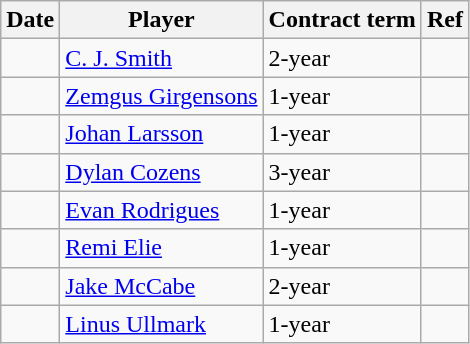<table class="wikitable">
<tr>
<th>Date</th>
<th>Player</th>
<th>Contract term</th>
<th>Ref</th>
</tr>
<tr>
<td></td>
<td><a href='#'>C. J. Smith</a></td>
<td>2-year</td>
<td></td>
</tr>
<tr>
<td></td>
<td><a href='#'>Zemgus Girgensons</a></td>
<td>1-year</td>
<td></td>
</tr>
<tr>
<td></td>
<td><a href='#'>Johan Larsson</a></td>
<td>1-year</td>
<td></td>
</tr>
<tr>
<td></td>
<td><a href='#'>Dylan Cozens</a></td>
<td>3-year</td>
<td></td>
</tr>
<tr>
<td></td>
<td><a href='#'>Evan Rodrigues</a></td>
<td>1-year</td>
<td></td>
</tr>
<tr>
<td></td>
<td><a href='#'>Remi Elie</a></td>
<td>1-year</td>
<td></td>
</tr>
<tr>
<td></td>
<td><a href='#'>Jake McCabe</a></td>
<td>2-year</td>
<td></td>
</tr>
<tr>
<td></td>
<td><a href='#'>Linus Ullmark</a></td>
<td>1-year</td>
<td></td>
</tr>
</table>
